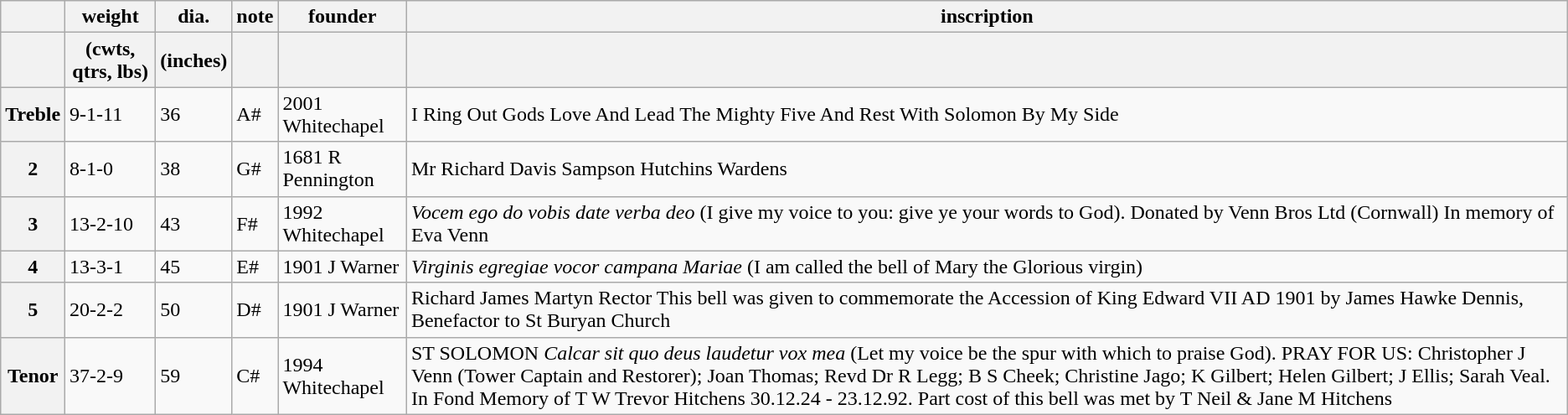<table table align=left class="wikitable" style="text-align:centre">
<tr>
<th></th>
<th>weight</th>
<th>dia.</th>
<th>note</th>
<th>founder</th>
<th>inscription</th>
</tr>
<tr>
<th></th>
<th>(cwts, qtrs, lbs)</th>
<th>(inches)</th>
<th></th>
<th></th>
<th></th>
</tr>
<tr>
<th>Treble</th>
<td>9-1-11</td>
<td>36</td>
<td>A#</td>
<td>2001 Whitechapel</td>
<td>I Ring Out Gods Love And Lead The Mighty Five And Rest With Solomon By My Side</td>
</tr>
<tr>
<th>2</th>
<td>8-1-0</td>
<td>38</td>
<td>G#</td>
<td>1681 R Pennington</td>
<td>Mr Richard Davis Sampson Hutchins Wardens</td>
</tr>
<tr>
<th>3</th>
<td>13-2-10</td>
<td>43</td>
<td>F#</td>
<td>1992 Whitechapel</td>
<td><em>Vocem ego do vobis date verba deo</em> (I give my voice to you: give ye your words to God). Donated by Venn Bros Ltd (Cornwall) In memory of Eva Venn</td>
</tr>
<tr>
<th>4</th>
<td>13-3-1</td>
<td>45</td>
<td>E#</td>
<td>1901 J Warner</td>
<td><em>Virginis egregiae vocor campana Mariae</em> (I am called the bell of Mary the Glorious virgin)</td>
</tr>
<tr>
<th>5</th>
<td>20-2-2</td>
<td>50</td>
<td>D#</td>
<td>1901 J Warner</td>
<td>Richard James Martyn Rector This bell was given to commemorate the Accession of King Edward VII AD 1901 by James Hawke Dennis, Benefactor to St Buryan Church</td>
</tr>
<tr>
<th>Tenor</th>
<td>37-2-9</td>
<td>59</td>
<td>C#</td>
<td>1994 Whitechapel</td>
<td>ST SOLOMON <em>Calcar sit quo deus laudetur vox mea</em> (Let my voice be the spur with which to praise God).  PRAY FOR US: Christopher J Venn (Tower Captain and Restorer); Joan Thomas; Revd Dr R Legg; B S Cheek; Christine Jago; K Gilbert; Helen Gilbert; J Ellis; Sarah Veal.  In Fond Memory of T W Trevor Hitchens 30.12.24 - 23.12.92. Part cost of this bell was met by T Neil & Jane M Hitchens</td>
</tr>
</table>
